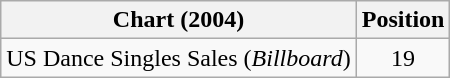<table class="wikitable">
<tr>
<th>Chart (2004)</th>
<th>Position</th>
</tr>
<tr>
<td>US Dance Singles Sales (<em>Billboard</em>)</td>
<td align="center">19</td>
</tr>
</table>
